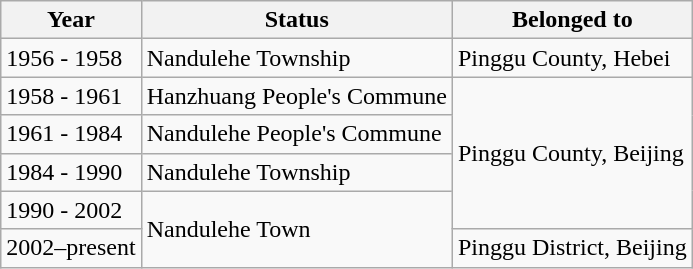<table class="wikitable">
<tr>
<th>Year</th>
<th>Status</th>
<th>Belonged to</th>
</tr>
<tr>
<td>1956 - 1958</td>
<td>Nandulehe Township</td>
<td>Pinggu County, Hebei</td>
</tr>
<tr>
<td>1958 - 1961</td>
<td>Hanzhuang People's Commune</td>
<td rowspan="4">Pinggu County, Beijing</td>
</tr>
<tr>
<td>1961 - 1984</td>
<td>Nandulehe People's Commune</td>
</tr>
<tr>
<td>1984 - 1990</td>
<td>Nandulehe Township</td>
</tr>
<tr>
<td>1990 - 2002</td>
<td rowspan="2">Nandulehe Town</td>
</tr>
<tr>
<td>2002–present</td>
<td>Pinggu District, Beijing</td>
</tr>
</table>
